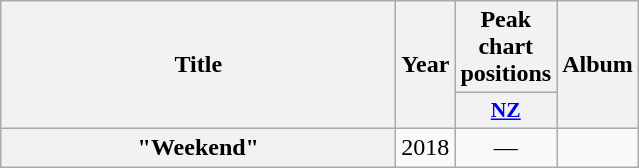<table class="wikitable plainrowheaders" style="text-align:center;">
<tr>
<th scope="col" rowspan="2" style="width:16em;">Title</th>
<th scope="col" rowspan="2">Year</th>
<th scope="col" colspan="1">Peak chart positions</th>
<th scope="col" rowspan="2">Album</th>
</tr>
<tr>
<th scope="col" style="width:3em;font-size:90%;"><a href='#'>NZ</a></th>
</tr>
<tr>
<th scope="row">"Weekend"<br></th>
<td>2018</td>
<td>—</td>
<td></td>
</tr>
</table>
